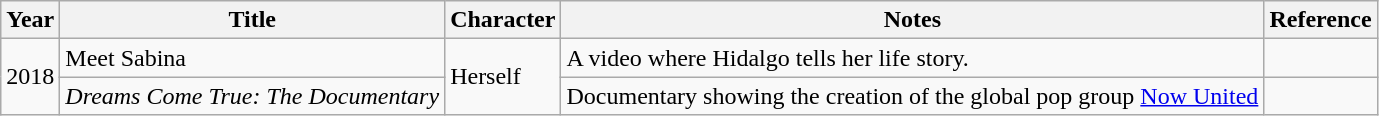<table class="wikitable">
<tr>
<th>Year</th>
<th>Title</th>
<th>Character</th>
<th>Notes</th>
<th>Reference</th>
</tr>
<tr>
<td rowspan="2">2018</td>
<td>Meet Sabina</td>
<td rowspan="2">Herself</td>
<td>A video where Hidalgo tells her life story.</td>
<td></td>
</tr>
<tr>
<td><em>Dreams Come True: The Documentary</em></td>
<td>Documentary showing the creation of the global pop group <a href='#'>Now United</a></td>
<td></td>
</tr>
</table>
